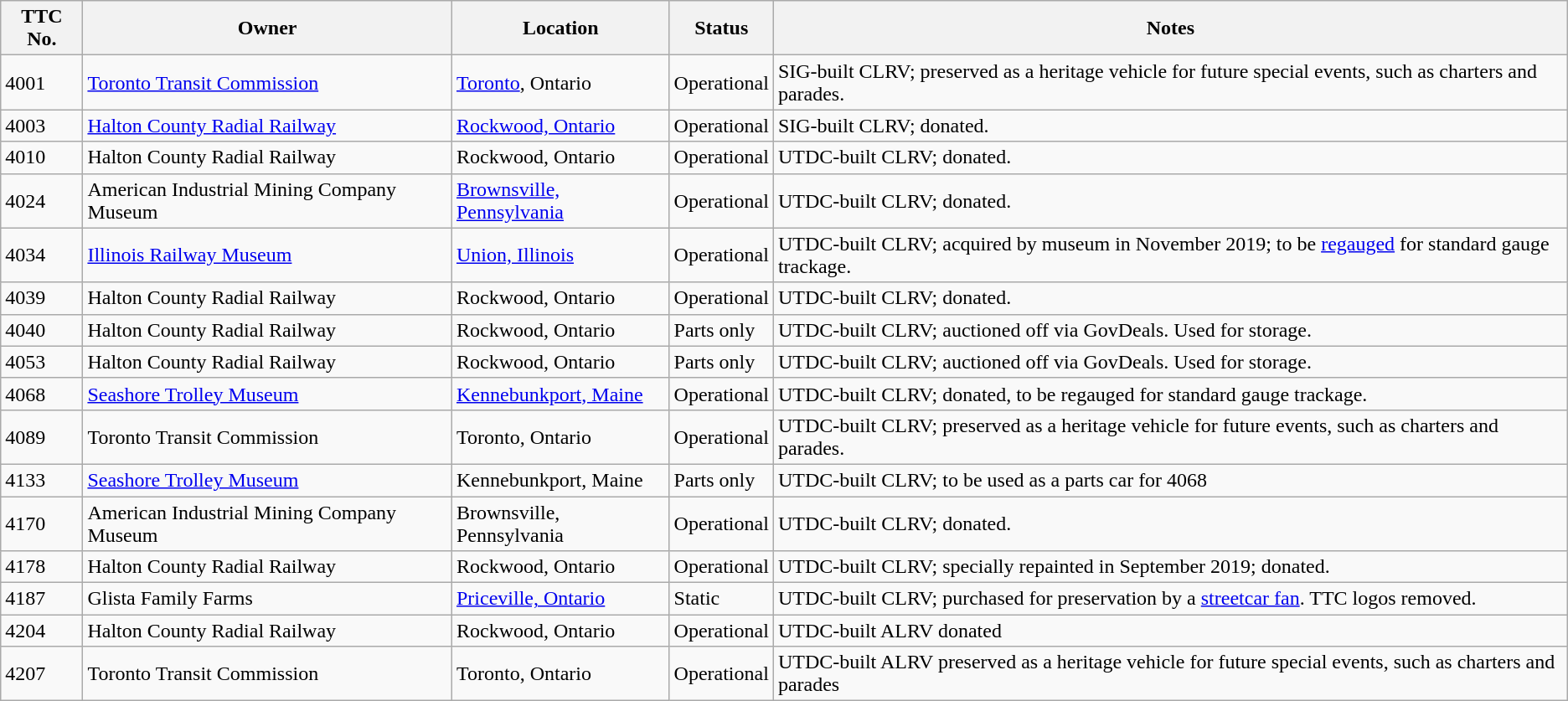<table class="wikitable sortable">
<tr>
<th>TTC No.</th>
<th>Owner</th>
<th>Location</th>
<th>Status</th>
<th class="unsortable">Notes</th>
</tr>
<tr>
<td>4001</td>
<td><a href='#'>Toronto Transit Commission</a></td>
<td><a href='#'>Toronto</a>, Ontario</td>
<td>Operational</td>
<td>SIG-built CLRV; preserved as a heritage vehicle for future special events, such as charters and parades.</td>
</tr>
<tr>
<td>4003</td>
<td><a href='#'>Halton County Radial Railway</a></td>
<td><a href='#'>Rockwood, Ontario</a></td>
<td>Operational</td>
<td>SIG-built CLRV; donated.</td>
</tr>
<tr>
<td>4010</td>
<td>Halton County Radial Railway</td>
<td>Rockwood, Ontario</td>
<td>Operational</td>
<td>UTDC-built CLRV; donated.</td>
</tr>
<tr>
<td>4024</td>
<td>American Industrial Mining Company Museum</td>
<td><a href='#'>Brownsville, Pennsylvania</a></td>
<td>Operational</td>
<td>UTDC-built CLRV; donated.</td>
</tr>
<tr>
<td>4034</td>
<td><a href='#'>Illinois Railway Museum</a></td>
<td><a href='#'>Union, Illinois</a></td>
<td>Operational</td>
<td>UTDC-built CLRV; acquired by museum in November 2019; to be <a href='#'>regauged</a> for standard gauge trackage.</td>
</tr>
<tr>
<td>4039</td>
<td>Halton County Radial Railway</td>
<td>Rockwood, Ontario</td>
<td>Operational</td>
<td>UTDC-built CLRV; donated.</td>
</tr>
<tr>
<td>4040</td>
<td>Halton County Radial Railway</td>
<td>Rockwood, Ontario</td>
<td>Parts only</td>
<td>UTDC-built CLRV; auctioned off via GovDeals. Used for storage.</td>
</tr>
<tr>
<td>4053</td>
<td>Halton County Radial Railway</td>
<td>Rockwood, Ontario</td>
<td>Parts only</td>
<td>UTDC-built CLRV; auctioned off via GovDeals. Used for storage.</td>
</tr>
<tr>
<td>4068</td>
<td><a href='#'>Seashore Trolley Museum</a></td>
<td><a href='#'>Kennebunkport, Maine</a></td>
<td>Operational</td>
<td>UTDC-built CLRV; donated, to be regauged for standard gauge trackage.</td>
</tr>
<tr>
<td>4089</td>
<td>Toronto Transit Commission</td>
<td>Toronto, Ontario</td>
<td>Operational</td>
<td>UTDC-built CLRV; preserved as a heritage vehicle for future events, such as charters and parades.</td>
</tr>
<tr>
<td>4133</td>
<td><a href='#'>Seashore Trolley Museum</a></td>
<td>Kennebunkport, Maine</td>
<td>Parts only</td>
<td>UTDC-built CLRV; to be used as a parts car for 4068</td>
</tr>
<tr>
<td>4170</td>
<td>American Industrial Mining Company Museum</td>
<td>Brownsville, Pennsylvania</td>
<td>Operational</td>
<td>UTDC-built CLRV; donated.</td>
</tr>
<tr>
<td>4178</td>
<td>Halton County Radial Railway</td>
<td>Rockwood, Ontario</td>
<td>Operational</td>
<td>UTDC-built CLRV; specially repainted in September 2019; donated.</td>
</tr>
<tr>
<td>4187</td>
<td>Glista Family Farms</td>
<td><a href='#'>Priceville, Ontario</a></td>
<td>Static</td>
<td>UTDC-built CLRV; purchased for preservation by a <a href='#'>streetcar fan</a>. TTC logos removed.</td>
</tr>
<tr>
<td>4204</td>
<td>Halton County Radial Railway</td>
<td>Rockwood, Ontario</td>
<td>Operational</td>
<td>UTDC-built ALRV donated</td>
</tr>
<tr>
<td>4207</td>
<td>Toronto Transit Commission</td>
<td>Toronto, Ontario</td>
<td>Operational</td>
<td>UTDC-built ALRV preserved as a heritage vehicle for future special events, such as charters and parades</td>
</tr>
</table>
